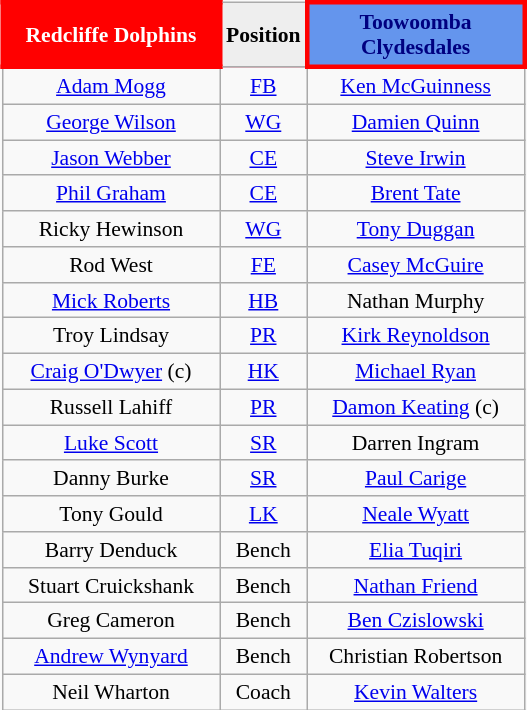<table class="wikitable" style="float:right; font-size:90%; text-align:center; margin-left:1em;">
<tr style="background:#f03;">
<th align="centre" width="136" style="border: 3px solid red; background: red; color: white">Redcliffe Dolphins</th>
<th align="center" style="background: #eeeeee; color: black">Position</th>
<th align="centre" width="136" style="border: 3px solid red; background: #6495ED; color: #000080">Toowoomba Clydesdales</th>
</tr>
<tr>
<td><a href='#'>Adam Mogg</a></td>
<td><a href='#'>FB</a></td>
<td><a href='#'>Ken McGuinness</a></td>
</tr>
<tr>
<td><a href='#'>George Wilson</a></td>
<td><a href='#'>WG</a></td>
<td><a href='#'>Damien Quinn</a></td>
</tr>
<tr>
<td><a href='#'>Jason Webber</a></td>
<td><a href='#'>CE</a></td>
<td><a href='#'>Steve Irwin</a></td>
</tr>
<tr>
<td><a href='#'>Phil Graham</a></td>
<td><a href='#'>CE</a></td>
<td><a href='#'>Brent Tate</a></td>
</tr>
<tr>
<td>Ricky Hewinson</td>
<td><a href='#'>WG</a></td>
<td><a href='#'>Tony Duggan</a></td>
</tr>
<tr>
<td>Rod West</td>
<td><a href='#'>FE</a></td>
<td><a href='#'>Casey McGuire</a></td>
</tr>
<tr>
<td><a href='#'>Mick Roberts</a></td>
<td><a href='#'>HB</a></td>
<td>Nathan Murphy</td>
</tr>
<tr>
<td>Troy Lindsay</td>
<td><a href='#'>PR</a></td>
<td><a href='#'>Kirk Reynoldson</a></td>
</tr>
<tr>
<td><a href='#'>Craig O'Dwyer</a> (c)</td>
<td><a href='#'>HK</a></td>
<td><a href='#'>Michael Ryan</a></td>
</tr>
<tr>
<td>Russell Lahiff</td>
<td><a href='#'>PR</a></td>
<td><a href='#'>Damon Keating</a> (c)</td>
</tr>
<tr>
<td><a href='#'>Luke Scott</a></td>
<td><a href='#'>SR</a></td>
<td>Darren Ingram</td>
</tr>
<tr>
<td>Danny Burke</td>
<td><a href='#'>SR</a></td>
<td><a href='#'>Paul Carige</a></td>
</tr>
<tr>
<td>Tony Gould</td>
<td><a href='#'>LK</a></td>
<td><a href='#'>Neale Wyatt</a></td>
</tr>
<tr>
<td>Barry Denduck</td>
<td>Bench</td>
<td><a href='#'>Elia Tuqiri</a></td>
</tr>
<tr>
<td>Stuart Cruickshank</td>
<td>Bench</td>
<td><a href='#'>Nathan Friend</a></td>
</tr>
<tr>
<td>Greg Cameron</td>
<td>Bench</td>
<td><a href='#'>Ben Czislowski</a></td>
</tr>
<tr>
<td><a href='#'>Andrew Wynyard</a></td>
<td>Bench</td>
<td>Christian Robertson</td>
</tr>
<tr>
<td>Neil Wharton</td>
<td>Coach</td>
<td><a href='#'>Kevin Walters</a></td>
</tr>
</table>
